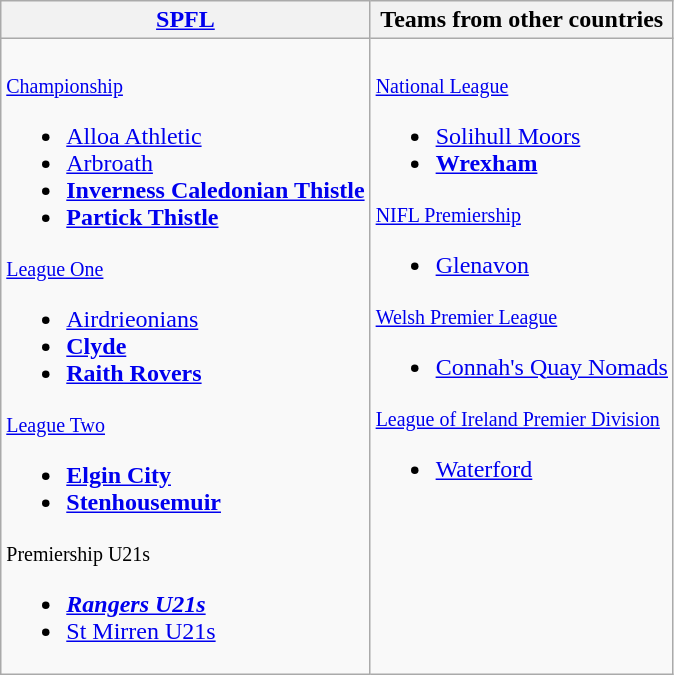<table class="wikitable">
<tr>
<th> <a href='#'>SPFL</a></th>
<th>Teams from other countries</th>
</tr>
<tr>
<td valign=top><br><small><a href='#'>Championship</a></small><ul><li><a href='#'>Alloa Athletic</a></li><li><a href='#'>Arbroath</a></li><li><strong><a href='#'>Inverness Caledonian Thistle</a></strong></li><li><strong><a href='#'>Partick Thistle</a></strong></li></ul><small><a href='#'>League One</a></small><ul><li><a href='#'>Airdrieonians</a></li><li><strong><a href='#'>Clyde</a></strong></li><li><strong><a href='#'>Raith Rovers</a></strong></li></ul><small><a href='#'>League Two</a></small><ul><li><strong><a href='#'>Elgin City</a></strong></li><li><strong><a href='#'>Stenhousemuir</a></strong></li></ul><small>Premiership U21s</small><ul><li><strong><em><a href='#'>Rangers U21s</a></em></strong></li><li><a href='#'>St Mirren U21s</a></li></ul></td>
<td valign=top><br><small> <a href='#'>National League</a></small><ul><li><a href='#'>Solihull Moors</a></li><li><strong><a href='#'>Wrexham</a></strong></li></ul><small> <a href='#'>NIFL Premiership</a></small><ul><li><a href='#'>Glenavon</a></li></ul><small> <a href='#'>Welsh Premier League</a></small><ul><li><a href='#'>Connah's Quay Nomads</a></li></ul><small> <a href='#'>League of Ireland Premier Division</a></small><ul><li><a href='#'>Waterford</a></li></ul></td>
</tr>
</table>
